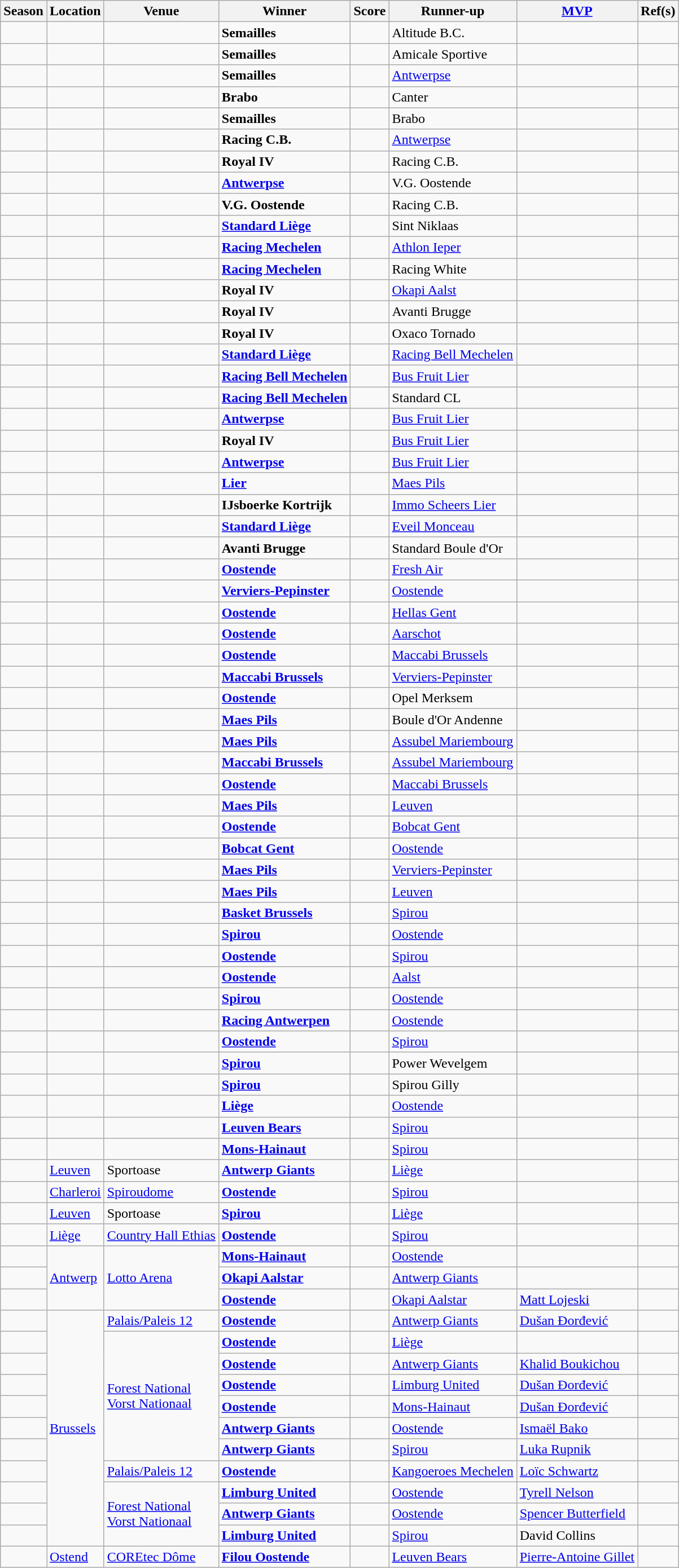<table class="wikitable sortable">
<tr>
<th>Season</th>
<th>Location</th>
<th>Venue</th>
<th>Winner</th>
<th>Score</th>
<th>Runner-up</th>
<th><a href='#'>MVP</a></th>
<th class="unsortable">Ref(s)</th>
</tr>
<tr>
<td></td>
<td></td>
<td></td>
<td><strong>Semailles</strong></td>
<td></td>
<td>Altitude B.C.</td>
<td></td>
<td align=center></td>
</tr>
<tr>
<td></td>
<td></td>
<td></td>
<td><strong>Semailles</strong></td>
<td></td>
<td>Amicale Sportive</td>
<td></td>
<td align=center></td>
</tr>
<tr>
<td></td>
<td></td>
<td></td>
<td><strong>Semailles</strong></td>
<td></td>
<td><a href='#'>Antwerpse</a></td>
<td></td>
<td align=center></td>
</tr>
<tr>
<td></td>
<td></td>
<td></td>
<td><strong>Brabo</strong></td>
<td></td>
<td>Canter</td>
<td></td>
<td align=center></td>
</tr>
<tr>
<td></td>
<td></td>
<td></td>
<td><strong>Semailles</strong></td>
<td></td>
<td>Brabo</td>
<td></td>
<td align=center></td>
</tr>
<tr>
<td></td>
<td></td>
<td></td>
<td><strong>Racing C.B.</strong></td>
<td></td>
<td><a href='#'>Antwerpse</a></td>
<td></td>
<td align=center></td>
</tr>
<tr>
<td></td>
<td></td>
<td></td>
<td><strong>Royal IV</strong></td>
<td></td>
<td>Racing C.B.</td>
<td></td>
<td align=center></td>
</tr>
<tr>
<td></td>
<td></td>
<td></td>
<td><a href='#'><strong>Antwerpse</strong></a></td>
<td></td>
<td>V.G. Oostende</td>
<td></td>
<td align=center></td>
</tr>
<tr>
<td></td>
<td></td>
<td></td>
<td><strong>V.G. Oostende</strong></td>
<td></td>
<td>Racing C.B.</td>
<td></td>
<td align=center></td>
</tr>
<tr>
<td></td>
<td></td>
<td></td>
<td><a href='#'><strong>Standard Liège</strong></a></td>
<td></td>
<td>Sint Niklaas</td>
<td></td>
<td align=center></td>
</tr>
<tr>
<td></td>
<td></td>
<td></td>
<td><a href='#'><strong>Racing Mechelen</strong></a></td>
<td></td>
<td><a href='#'>Athlon Ieper</a></td>
<td></td>
<td align=center></td>
</tr>
<tr>
<td></td>
<td></td>
<td></td>
<td><a href='#'><strong>Racing Mechelen</strong></a></td>
<td></td>
<td>Racing White</td>
<td></td>
<td align=center></td>
</tr>
<tr>
<td></td>
<td></td>
<td></td>
<td><strong>Royal IV</strong></td>
<td></td>
<td><a href='#'>Okapi Aalst</a></td>
<td></td>
<td align=center></td>
</tr>
<tr>
<td></td>
<td></td>
<td></td>
<td><strong>Royal IV</strong></td>
<td></td>
<td>Avanti Brugge</td>
<td></td>
<td align=center></td>
</tr>
<tr>
<td></td>
<td></td>
<td></td>
<td><strong>Royal IV</strong></td>
<td></td>
<td>Oxaco Tornado</td>
<td></td>
<td align=center></td>
</tr>
<tr>
<td></td>
<td></td>
<td></td>
<td><a href='#'><strong>Standard Liège</strong></a></td>
<td></td>
<td><a href='#'>Racing Bell Mechelen</a></td>
<td></td>
<td align=center></td>
</tr>
<tr>
<td></td>
<td></td>
<td></td>
<td><a href='#'><strong>Racing Bell Mechelen</strong></a></td>
<td></td>
<td><a href='#'>Bus Fruit Lier</a></td>
<td></td>
<td align=center></td>
</tr>
<tr>
<td></td>
<td></td>
<td></td>
<td><a href='#'><strong>Racing Bell Mechelen</strong></a></td>
<td></td>
<td>Standard CL</td>
<td></td>
<td align=center></td>
</tr>
<tr>
<td></td>
<td></td>
<td></td>
<td><a href='#'><strong>Antwerpse</strong></a></td>
<td></td>
<td><a href='#'>Bus Fruit Lier</a></td>
<td></td>
<td align=center></td>
</tr>
<tr>
<td></td>
<td></td>
<td></td>
<td><strong>Royal IV</strong></td>
<td></td>
<td><a href='#'>Bus Fruit Lier</a></td>
<td></td>
<td align=center></td>
</tr>
<tr>
<td></td>
<td></td>
<td></td>
<td><a href='#'><strong>Antwerpse</strong></a></td>
<td></td>
<td><a href='#'>Bus Fruit Lier</a></td>
<td></td>
<td align=center></td>
</tr>
<tr>
<td></td>
<td></td>
<td></td>
<td><a href='#'><strong>Lier</strong></a></td>
<td></td>
<td><a href='#'>Maes Pils</a></td>
<td></td>
<td align=center></td>
</tr>
<tr>
<td></td>
<td></td>
<td></td>
<td><strong>IJsboerke Kortrijk</strong></td>
<td></td>
<td><a href='#'>Immo Scheers Lier</a></td>
<td></td>
<td align=center></td>
</tr>
<tr>
<td></td>
<td></td>
<td></td>
<td><a href='#'><strong>Standard Liège</strong></a></td>
<td></td>
<td><a href='#'>Eveil Monceau</a></td>
<td></td>
<td align=center></td>
</tr>
<tr>
<td></td>
<td></td>
<td></td>
<td><strong>Avanti Brugge</strong></td>
<td></td>
<td>Standard Boule d'Or</td>
<td></td>
<td align=center></td>
</tr>
<tr>
<td></td>
<td></td>
<td></td>
<td><a href='#'><strong>Oostende</strong></a></td>
<td></td>
<td><a href='#'>Fresh Air</a></td>
<td></td>
<td align=center></td>
</tr>
<tr>
<td></td>
<td></td>
<td></td>
<td><a href='#'><strong>Verviers-Pepinster</strong></a></td>
<td></td>
<td><a href='#'>Oostende</a></td>
<td></td>
<td align=center></td>
</tr>
<tr>
<td></td>
<td></td>
<td></td>
<td><a href='#'><strong>Oostende</strong></a></td>
<td></td>
<td><a href='#'>Hellas Gent</a></td>
<td></td>
<td align=center></td>
</tr>
<tr>
<td></td>
<td></td>
<td></td>
<td><a href='#'><strong>Oostende</strong></a></td>
<td></td>
<td><a href='#'>Aarschot</a></td>
<td></td>
<td align=center></td>
</tr>
<tr>
<td></td>
<td></td>
<td></td>
<td><a href='#'><strong>Oostende</strong></a></td>
<td></td>
<td><a href='#'>Maccabi Brussels</a></td>
<td></td>
<td align=center></td>
</tr>
<tr>
<td></td>
<td></td>
<td></td>
<td><a href='#'><strong>Maccabi Brussels</strong></a></td>
<td></td>
<td><a href='#'>Verviers-Pepinster</a></td>
<td></td>
<td align=center></td>
</tr>
<tr>
<td></td>
<td></td>
<td></td>
<td><a href='#'><strong>Oostende</strong></a></td>
<td></td>
<td>Opel Merksem</td>
<td></td>
<td align=center></td>
</tr>
<tr>
<td></td>
<td></td>
<td></td>
<td><a href='#'><strong>Maes Pils</strong></a></td>
<td></td>
<td>Boule d'Or Andenne</td>
<td></td>
<td align=center></td>
</tr>
<tr>
<td></td>
<td></td>
<td></td>
<td><a href='#'><strong>Maes Pils</strong></a></td>
<td></td>
<td><a href='#'>Assubel Mariembourg</a></td>
<td></td>
<td align=center></td>
</tr>
<tr>
<td></td>
<td></td>
<td></td>
<td><a href='#'><strong>Maccabi Brussels</strong></a></td>
<td></td>
<td><a href='#'>Assubel Mariembourg</a></td>
<td></td>
<td align=center></td>
</tr>
<tr>
<td></td>
<td></td>
<td></td>
<td><a href='#'><strong>Oostende</strong></a></td>
<td></td>
<td><a href='#'>Maccabi Brussels</a></td>
<td></td>
<td align=center></td>
</tr>
<tr>
<td></td>
<td></td>
<td></td>
<td><a href='#'><strong>Maes Pils</strong></a></td>
<td></td>
<td><a href='#'>Leuven</a></td>
<td></td>
<td align=center></td>
</tr>
<tr>
<td></td>
<td></td>
<td></td>
<td><a href='#'><strong>Oostende</strong></a></td>
<td></td>
<td><a href='#'>Bobcat Gent</a></td>
<td></td>
<td align=center></td>
</tr>
<tr>
<td></td>
<td></td>
<td></td>
<td><a href='#'><strong>Bobcat Gent</strong></a></td>
<td></td>
<td><a href='#'>Oostende</a></td>
<td></td>
<td align=center></td>
</tr>
<tr>
<td></td>
<td></td>
<td></td>
<td><a href='#'><strong>Maes Pils</strong></a></td>
<td></td>
<td><a href='#'>Verviers-Pepinster</a></td>
<td></td>
<td align=center></td>
</tr>
<tr>
<td></td>
<td></td>
<td></td>
<td><a href='#'><strong>Maes Pils</strong></a></td>
<td></td>
<td><a href='#'>Leuven</a></td>
<td></td>
<td align=center></td>
</tr>
<tr>
<td></td>
<td></td>
<td></td>
<td><a href='#'><strong>Basket Brussels</strong></a></td>
<td></td>
<td><a href='#'>Spirou</a></td>
<td></td>
<td align=center></td>
</tr>
<tr>
<td></td>
<td></td>
<td></td>
<td><a href='#'><strong>Spirou</strong></a></td>
<td></td>
<td><a href='#'>Oostende</a></td>
<td></td>
<td align=center></td>
</tr>
<tr>
<td></td>
<td></td>
<td></td>
<td><a href='#'><strong>Oostende</strong></a></td>
<td></td>
<td><a href='#'>Spirou</a></td>
<td></td>
<td align=center></td>
</tr>
<tr>
<td></td>
<td></td>
<td></td>
<td><a href='#'><strong>Oostende</strong></a></td>
<td></td>
<td><a href='#'>Aalst</a></td>
<td></td>
<td align=center></td>
</tr>
<tr>
<td></td>
<td></td>
<td></td>
<td><a href='#'><strong>Spirou</strong></a></td>
<td></td>
<td><a href='#'>Oostende</a></td>
<td></td>
<td align=center></td>
</tr>
<tr>
<td></td>
<td></td>
<td></td>
<td><a href='#'><strong>Racing Antwerpen</strong></a></td>
<td></td>
<td><a href='#'>Oostende</a></td>
<td></td>
<td align=center></td>
</tr>
<tr>
<td></td>
<td></td>
<td></td>
<td><a href='#'><strong>Oostende</strong></a></td>
<td></td>
<td><a href='#'>Spirou</a></td>
<td></td>
<td align=center></td>
</tr>
<tr>
<td></td>
<td></td>
<td></td>
<td><a href='#'><strong>Spirou</strong></a></td>
<td></td>
<td>Power Wevelgem</td>
<td></td>
<td align=center></td>
</tr>
<tr>
<td></td>
<td></td>
<td></td>
<td><a href='#'><strong>Spirou</strong></a></td>
<td></td>
<td>Spirou Gilly</td>
<td></td>
<td align=center></td>
</tr>
<tr>
<td></td>
<td></td>
<td></td>
<td><a href='#'><strong>Liège</strong></a></td>
<td></td>
<td><a href='#'>Oostende</a></td>
<td></td>
<td align=center></td>
</tr>
<tr>
<td></td>
<td></td>
<td></td>
<td><strong><a href='#'>Leuven Bears</a></strong></td>
<td></td>
<td><a href='#'>Spirou</a></td>
<td></td>
<td align=center></td>
</tr>
<tr>
<td></td>
<td></td>
<td></td>
<td><a href='#'><strong>Mons-Hainaut</strong></a></td>
<td></td>
<td><a href='#'>Spirou</a></td>
<td></td>
<td align=center></td>
</tr>
<tr>
<td></td>
<td><a href='#'>Leuven</a></td>
<td>Sportoase</td>
<td><strong><a href='#'>Antwerp Giants</a></strong></td>
<td></td>
<td><a href='#'>Liège</a></td>
<td></td>
<td align=center></td>
</tr>
<tr>
<td></td>
<td><a href='#'>Charleroi</a></td>
<td><a href='#'>Spiroudome</a></td>
<td><a href='#'><strong>Oostende</strong></a></td>
<td></td>
<td><a href='#'>Spirou</a></td>
<td></td>
<td align=center></td>
</tr>
<tr>
<td></td>
<td><a href='#'>Leuven</a></td>
<td>Sportoase</td>
<td><a href='#'><strong>Spirou</strong></a></td>
<td></td>
<td><a href='#'>Liège</a></td>
<td></td>
<td align=center></td>
</tr>
<tr>
<td></td>
<td><a href='#'>Liège</a></td>
<td><a href='#'>Country Hall Ethias</a></td>
<td><a href='#'><strong>Oostende</strong></a></td>
<td></td>
<td><a href='#'>Spirou</a></td>
<td></td>
<td align=center></td>
</tr>
<tr>
<td></td>
<td rowspan="3"><a href='#'>Antwerp</a></td>
<td rowspan="3"><a href='#'>Lotto Arena</a></td>
<td><a href='#'><strong>Mons-Hainaut</strong></a></td>
<td></td>
<td><a href='#'>Oostende</a></td>
<td></td>
<td align=center></td>
</tr>
<tr>
<td></td>
<td><strong><a href='#'>Okapi Aalstar</a></strong></td>
<td></td>
<td><a href='#'>Antwerp Giants</a></td>
<td></td>
<td align=center></td>
</tr>
<tr>
<td></td>
<td><a href='#'><strong>Oostende</strong></a></td>
<td></td>
<td><a href='#'>Okapi Aalstar</a></td>
<td> <a href='#'>Matt Lojeski</a></td>
<td align=center></td>
</tr>
<tr>
<td></td>
<td rowspan="11"><a href='#'>Brussels</a></td>
<td><a href='#'>Palais/Paleis 12</a></td>
<td><a href='#'><strong>Oostende</strong></a></td>
<td></td>
<td><a href='#'>Antwerp Giants</a></td>
<td> <a href='#'>Dušan Đorđević</a></td>
<td style="text-align:center;"></td>
</tr>
<tr>
<td></td>
<td rowspan="6"><a href='#'>Forest National<br>Vorst Nationaal</a></td>
<td><a href='#'><strong>Oostende</strong></a></td>
<td></td>
<td><a href='#'>Liège</a></td>
<td></td>
<td></td>
</tr>
<tr>
<td></td>
<td><a href='#'><strong>Oostende</strong></a></td>
<td></td>
<td><a href='#'>Antwerp Giants</a></td>
<td> <a href='#'>Khalid Boukichou</a></td>
<td></td>
</tr>
<tr>
<td></td>
<td><a href='#'><strong>Oostende</strong></a></td>
<td></td>
<td><a href='#'>Limburg United</a></td>
<td> <a href='#'>Dušan Đorđević</a></td>
<td></td>
</tr>
<tr>
<td></td>
<td><a href='#'><strong>Oostende</strong></a></td>
<td></td>
<td><a href='#'>Mons-Hainaut</a></td>
<td> <a href='#'>Dušan Đorđević</a></td>
<td></td>
</tr>
<tr>
<td></td>
<td><strong><a href='#'>Antwerp Giants</a></strong></td>
<td></td>
<td><a href='#'>Oostende</a></td>
<td> <a href='#'>Ismaël Bako</a></td>
<td></td>
</tr>
<tr>
<td></td>
<td><strong><a href='#'>Antwerp Giants</a></strong></td>
<td></td>
<td><a href='#'>Spirou</a></td>
<td> <a href='#'>Luka Rupnik</a></td>
<td></td>
</tr>
<tr>
<td></td>
<td><a href='#'>Palais/Paleis 12</a></td>
<td><a href='#'><strong>Oostende</strong></a></td>
<td></td>
<td><a href='#'>Kangoeroes Mechelen</a></td>
<td> <a href='#'>Loïc Schwartz</a></td>
<td></td>
</tr>
<tr>
<td></td>
<td rowspan="3"><a href='#'>Forest National<br>Vorst Nationaal</a></td>
<td><strong><a href='#'>Limburg United</a></strong></td>
<td></td>
<td><a href='#'>Oostende</a></td>
<td> <a href='#'>Tyrell Nelson</a></td>
<td></td>
</tr>
<tr>
<td></td>
<td><strong><a href='#'>Antwerp Giants</a></strong></td>
<td></td>
<td><a href='#'>Oostende</a></td>
<td> <a href='#'>Spencer Butterfield</a></td>
<td></td>
</tr>
<tr>
<td></td>
<td><strong><a href='#'>Limburg United</a></strong></td>
<td></td>
<td><a href='#'>Spirou</a></td>
<td> David Collins</td>
<td></td>
</tr>
<tr>
<td></td>
<td><a href='#'>Ostend</a></td>
<td><a href='#'>COREtec Dôme</a></td>
<td><strong><a href='#'>Filou Oostende</a></strong></td>
<td></td>
<td><a href='#'>Leuven Bears</a></td>
<td> <a href='#'>Pierre-Antoine Gillet</a></td>
<td></td>
</tr>
</table>
